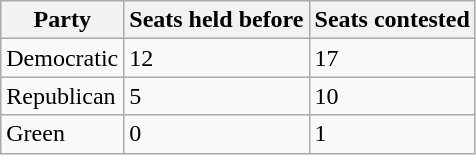<table class="wikitable">
<tr>
<th>Party</th>
<th>Seats held before</th>
<th>Seats contested</th>
</tr>
<tr>
<td>Democratic</td>
<td>12</td>
<td>17</td>
</tr>
<tr>
<td>Republican</td>
<td>5</td>
<td>10</td>
</tr>
<tr>
<td>Green</td>
<td>0</td>
<td>1</td>
</tr>
</table>
